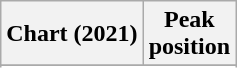<table class="wikitable sortable plainrowheaders" style="text-align:center">
<tr>
<th scope="col">Chart (2021)</th>
<th scope="col">Peak<br>position</th>
</tr>
<tr>
</tr>
<tr>
</tr>
</table>
